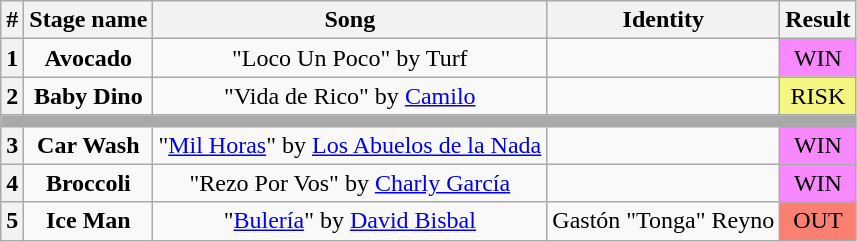<table class="wikitable plainrowheaders" style="text-align: center;">
<tr>
<th>#</th>
<th>Stage name</th>
<th>Song</th>
<th>Identity</th>
<th>Result</th>
</tr>
<tr>
<th><strong>1</strong></th>
<td><strong>Avocado</strong></td>
<td>"Loco Un Poco" by Turf</td>
<td></td>
<td bgcolor="#F888FD">WIN</td>
</tr>
<tr>
<th>2</th>
<td><strong>Baby Dino</strong></td>
<td>"Vida de Rico" by <a href='#'>Camilo</a></td>
<td></td>
<td bgcolor="#F3F781">RISK</td>
</tr>
<tr>
<td colspan="5" style="background:darkgray"></td>
</tr>
<tr>
<th><strong>3</strong></th>
<td><strong>Car Wash</strong></td>
<td>"<a href='#'>Mil Horas</a>" by <a href='#'>Los Abuelos de la Nada</a></td>
<td></td>
<td bgcolor="#F888FD">WIN</td>
</tr>
<tr>
<th><strong>4</strong></th>
<td><strong>Broccoli</strong></td>
<td>"Rezo Por Vos" by <a href='#'>Charly García</a></td>
<td></td>
<td bgcolor="#F888FD">WIN</td>
</tr>
<tr>
<th><strong>5</strong></th>
<td><strong>Ice Man</strong></td>
<td>"<a href='#'>Bulería</a>" by <a href='#'>David Bisbal</a></td>
<td>Gastón "Tonga" Reyno</td>
<td bgcolor="salmon">OUT</td>
</tr>
</table>
